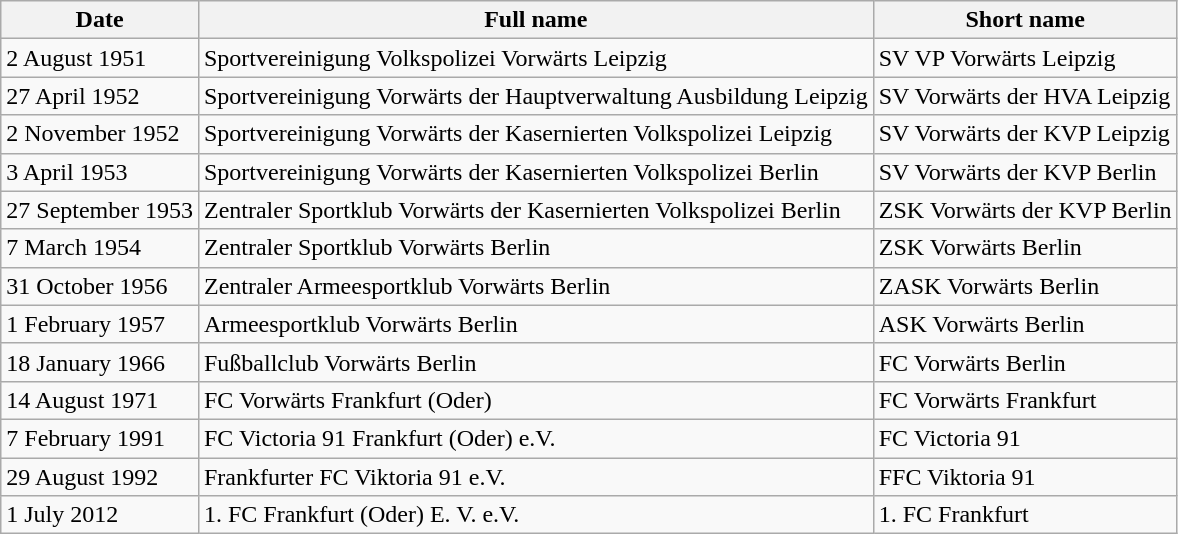<table class="wikitable">
<tr>
<th>Date</th>
<th>Full name</th>
<th>Short name</th>
</tr>
<tr>
<td>2 August 1951</td>
<td>Sportvereinigung Volkspolizei Vorwärts Leipzig</td>
<td>SV VP Vorwärts Leipzig</td>
</tr>
<tr>
<td>27 April 1952</td>
<td>Sportvereinigung Vorwärts der Hauptverwaltung Ausbildung Leipzig</td>
<td>SV Vorwärts der HVA Leipzig</td>
</tr>
<tr>
<td>2 November 1952</td>
<td>Sportvereinigung Vorwärts der Kasernierten Volkspolizei Leipzig</td>
<td>SV Vorwärts der KVP Leipzig</td>
</tr>
<tr>
<td>3 April 1953</td>
<td>Sportvereinigung Vorwärts der Kasernierten Volkspolizei Berlin</td>
<td>SV Vorwärts der KVP Berlin</td>
</tr>
<tr>
<td>27 September 1953</td>
<td>Zentraler Sportklub Vorwärts der Kasernierten Volkspolizei Berlin</td>
<td>ZSK Vorwärts der KVP Berlin</td>
</tr>
<tr>
<td>7 March 1954</td>
<td>Zentraler Sportklub Vorwärts Berlin</td>
<td>ZSK Vorwärts Berlin</td>
</tr>
<tr>
<td>31 October 1956</td>
<td>Zentraler Armeesportklub Vorwärts Berlin</td>
<td>ZASK Vorwärts Berlin</td>
</tr>
<tr>
<td>1 February 1957</td>
<td>Armeesportklub Vorwärts Berlin</td>
<td>ASK Vorwärts Berlin</td>
</tr>
<tr>
<td>18 January 1966</td>
<td>Fußballclub Vorwärts Berlin</td>
<td>FC Vorwärts Berlin</td>
</tr>
<tr>
<td>14 August 1971</td>
<td>FC Vorwärts Frankfurt (Oder)</td>
<td>FC Vorwärts Frankfurt</td>
</tr>
<tr>
<td>7 February 1991</td>
<td>FC Victoria 91 Frankfurt (Oder) e.V.</td>
<td>FC Victoria 91</td>
</tr>
<tr>
<td>29 August 1992</td>
<td>Frankfurter FC Viktoria 91 e.V.</td>
<td>FFC Viktoria 91</td>
</tr>
<tr>
<td>1 July 2012</td>
<td>1. FC Frankfurt (Oder) E. V. e.V.</td>
<td>1. FC Frankfurt</td>
</tr>
</table>
